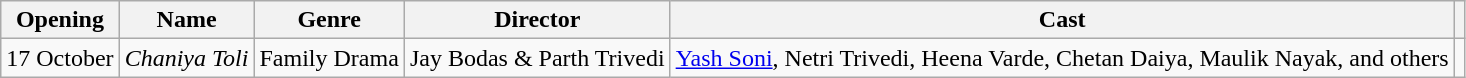<table class="wikitable sortable">
<tr>
<th>Opening</th>
<th>Name</th>
<th>Genre</th>
<th>Director</th>
<th>Cast</th>
<th></th>
</tr>
<tr>
<td>17 October</td>
<td><em>Chaniya Toli</em></td>
<td>Family Drama</td>
<td>Jay Bodas & Parth Trivedi</td>
<td><a href='#'>Yash Soni</a>, Netri Trivedi, Heena Varde, Chetan Daiya, Maulik Nayak, and others</td>
<td></td>
</tr>
</table>
